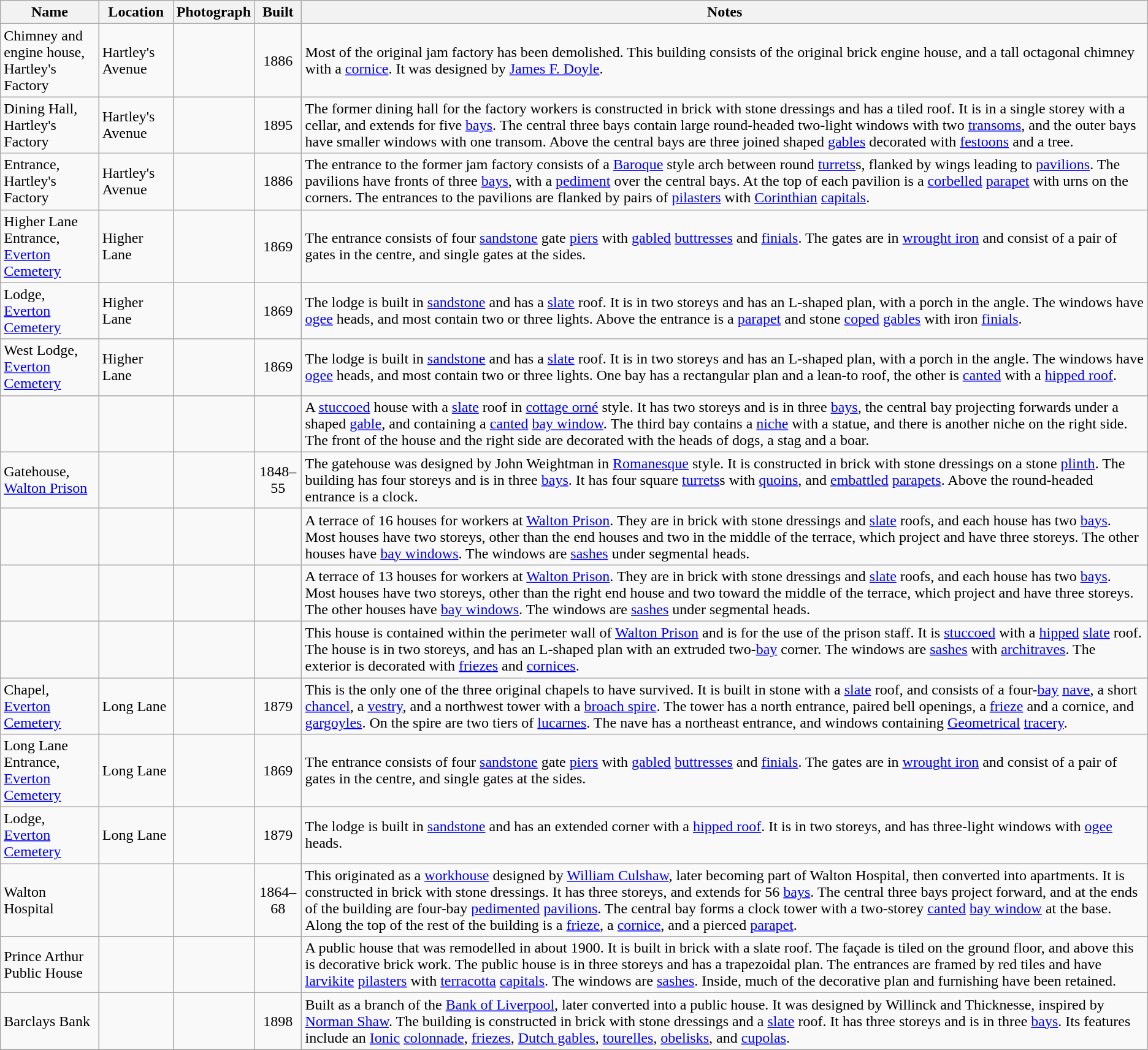<table class="wikitable sortable plainrowheaders">
<tr>
<th style="background: width="10%">Name</th>
<th style="background: width="15%">Location</th>
<th scope="col"  style="width:80px" class="unsortable">Photograph</th>
<th style="background: width="10%">Built</th>
<th class="unsortable" style="background: width="50%">Notes</th>
</tr>
<tr>
<td>Chimney and engine house,<br>Hartley's Factory</td>
<td>Hartley's Avenue<br><small></small></td>
<td></td>
<td align="center">1886</td>
<td>Most of the original jam factory has been demolished.  This building consists of the original brick engine house, and a tall octagonal chimney with a <a href='#'>cornice</a>.  It was designed by <a href='#'>James F. Doyle</a>.</td>
</tr>
<tr>
<td>Dining Hall,<br>Hartley's Factory</td>
<td>Hartley's Avenue<br><small></small></td>
<td></td>
<td align="center">1895</td>
<td>The former dining hall for the factory workers is constructed in brick with stone dressings and has a tiled roof.  It is in a single storey with a cellar, and extends for five <a href='#'>bays</a>.  The central three bays contain large round-headed two-light windows with two <a href='#'>transoms</a>, and the outer bays have smaller windows with one transom.  Above the central bays are three joined shaped <a href='#'>gables</a> decorated with <a href='#'>festoons</a> and a tree.</td>
</tr>
<tr>
<td>Entrance,<br>Hartley's Factory</td>
<td>Hartley's Avenue<br><small></small></td>
<td></td>
<td align="center">1886</td>
<td>The entrance to the former jam factory consists of a <a href='#'>Baroque</a> style arch between round <a href='#'>turrets</a>s, flanked by wings leading to <a href='#'>pavilions</a>.  The pavilions have fronts of three <a href='#'>bays</a>, with a <a href='#'>pediment</a> over the central bays.  At the top of each pavilion is a <a href='#'>corbelled</a> <a href='#'>parapet</a> with urns on the corners.  The entrances to the pavilions are flanked by pairs of <a href='#'>pilasters</a> with <a href='#'>Corinthian</a> <a href='#'>capitals</a>.</td>
</tr>
<tr>
<td>Higher Lane Entrance,<br><a href='#'>Everton Cemetery</a></td>
<td>Higher Lane<br><small></small></td>
<td></td>
<td align="center">1869</td>
<td>The entrance consists of four <a href='#'>sandstone</a> gate <a href='#'>piers</a> with <a href='#'>gabled</a> <a href='#'>buttresses</a> and <a href='#'>finials</a>.  The gates are in <a href='#'>wrought iron</a> and consist of a pair of gates in the centre, and single gates at the sides.</td>
</tr>
<tr>
<td>Lodge,<br><a href='#'>Everton Cemetery</a></td>
<td>Higher Lane<br><small></small></td>
<td></td>
<td align="center">1869</td>
<td>The lodge is built in <a href='#'>sandstone</a> and has a <a href='#'>slate</a> roof.  It is in two storeys and has an L-shaped plan, with a porch in the angle.  The windows have <a href='#'>ogee</a> heads, and most contain two or three lights.  Above the entrance is a <a href='#'>parapet</a> and stone <a href='#'>coped</a> <a href='#'>gables</a> with iron <a href='#'>finials</a>.</td>
</tr>
<tr>
<td>West Lodge,<br><a href='#'>Everton Cemetery</a></td>
<td>Higher Lane<br><small></small></td>
<td></td>
<td align="center">1869</td>
<td>The lodge is built in <a href='#'>sandstone</a> and has a <a href='#'>slate</a> roof.  It is in two storeys and has an L-shaped plan, with a porch in the angle.  The windows have <a href='#'>ogee</a> heads, and most contain two or three lights.  One bay has a rectangular plan and a lean-to roof, the other is <a href='#'>canted</a> with a <a href='#'>hipped roof</a>.</td>
</tr>
<tr>
<td></td>
<td><br><small></small></td>
<td></td>
<td align="center"></td>
<td>A <a href='#'>stuccoed</a> house with a <a href='#'>slate</a> roof in <a href='#'>cottage orné</a> style.  It has two storeys and is in three <a href='#'>bays</a>, the central bay projecting forwards under a shaped <a href='#'>gable</a>, and containing a <a href='#'>canted</a> <a href='#'>bay window</a>.  The third bay contains a <a href='#'>niche</a> with a statue, and there is another niche on the right side.  The front of the house and the right side are decorated with the heads of dogs, a stag and a boar.</td>
</tr>
<tr>
<td>Gatehouse,<br><a href='#'>Walton Prison</a></td>
<td><br><small></small></td>
<td></td>
<td align="center">1848–55</td>
<td>The gatehouse was designed by John Weightman in <a href='#'>Romanesque</a> style.  It is constructed in brick with stone dressings on a stone <a href='#'>plinth</a>.  The building has four storeys and is in three <a href='#'>bays</a>.  It has four square <a href='#'>turrets</a>s with <a href='#'>quoins</a>, and <a href='#'>embattled</a> <a href='#'>parapets</a>.  Above the round-headed entrance is a clock.</td>
</tr>
<tr>
<td></td>
<td><br><small></small></td>
<td></td>
<td align="center"></td>
<td>A terrace of 16 houses for workers at <a href='#'>Walton Prison</a>.  They are in brick with stone dressings and <a href='#'>slate</a> roofs, and each house has two <a href='#'>bays</a>.  Most houses have two storeys, other than the end houses and two in the middle of the terrace, which project and have three storeys.  The other houses have <a href='#'>bay windows</a>.  The windows are <a href='#'>sashes</a> under segmental heads.</td>
</tr>
<tr>
<td></td>
<td><br><small></small></td>
<td></td>
<td align="center"></td>
<td>A terrace of 13 houses for workers at <a href='#'>Walton Prison</a>.  They are in brick with stone dressings and <a href='#'>slate</a> roofs, and each house has two <a href='#'>bays</a>.  Most houses have two storeys, other than the right end house and two toward the middle of the terrace, which project and have three storeys.  The other houses have <a href='#'>bay windows</a>.  The windows are <a href='#'>sashes</a> under segmental heads.</td>
</tr>
<tr>
<td></td>
<td><br><small></small></td>
<td></td>
<td align="center"></td>
<td>This house is contained within the perimeter wall of <a href='#'>Walton Prison</a> and is for the use of the prison staff.  It is <a href='#'>stuccoed</a> with a <a href='#'>hipped</a> <a href='#'>slate</a> roof.  The house is in two storeys, and has an L-shaped plan with an extruded two-<a href='#'>bay</a> corner.  The windows are <a href='#'>sashes</a> with <a href='#'>architraves</a>.  The exterior is decorated with <a href='#'>friezes</a> and <a href='#'>cornices</a>.</td>
</tr>
<tr>
<td>Chapel,<br><a href='#'>Everton Cemetery</a></td>
<td>Long Lane<br><small></small></td>
<td></td>
<td align="center">1879</td>
<td>This is the only one of the three original chapels to have survived.  It is built in stone with a <a href='#'>slate</a> roof, and consists of a four-<a href='#'>bay</a> <a href='#'>nave</a>, a short <a href='#'>chancel</a>, a <a href='#'>vestry</a>, and a northwest tower with a <a href='#'>broach spire</a>.  The tower has a north entrance, paired bell openings, a <a href='#'>frieze</a> and a cornice, and <a href='#'>gargoyles</a>.  On the spire are two tiers of <a href='#'>lucarnes</a>.  The nave has a northeast entrance, and windows containing <a href='#'>Geometrical</a> <a href='#'>tracery</a>.</td>
</tr>
<tr>
<td>Long Lane Entrance,<br><a href='#'>Everton Cemetery</a></td>
<td>Long Lane<br><small></small></td>
<td></td>
<td align="center">1869</td>
<td>The entrance consists of four <a href='#'>sandstone</a> gate <a href='#'>piers</a> with <a href='#'>gabled</a> <a href='#'>buttresses</a> and <a href='#'>finials</a>.  The gates are in <a href='#'>wrought iron</a> and consist of a pair of gates in the centre, and single gates at the sides.</td>
</tr>
<tr>
<td>Lodge,<br><a href='#'>Everton Cemetery</a></td>
<td>Long Lane<br><small></small></td>
<td></td>
<td align="center">1879</td>
<td>The lodge is built in <a href='#'>sandstone</a> and has an extended corner with a <a href='#'>hipped roof</a>.  It is in two storeys, and has three-light windows with <a href='#'>ogee</a> heads.</td>
</tr>
<tr>
<td>Walton Hospital</td>
<td><br><small></small></td>
<td></td>
<td align="center">1864–68</td>
<td>This originated as a <a href='#'>workhouse</a> designed by <a href='#'>William Culshaw</a>, later becoming part of Walton Hospital, then converted into apartments.  It is constructed in brick with stone dressings.  It has three storeys, and extends for 56 <a href='#'>bays</a>.  The central three bays project forward, and at the ends of the building are four-bay <a href='#'>pedimented</a> <a href='#'>pavilions</a>.  The central bay forms a clock tower with a two-storey <a href='#'>canted</a> <a href='#'>bay window</a> at the base.  Along the top of the rest of the building is a <a href='#'>frieze</a>, a <a href='#'>cornice</a>, and a pierced <a href='#'>parapet</a>.</td>
</tr>
<tr>
<td>Prince Arthur Public House</td>
<td><br><small></small></td>
<td></td>
<td align="center"></td>
<td>A public house that was remodelled in about 1900.  It is built in brick with a slate roof.  The façade is tiled on the ground floor, and above this is decorative brick work.  The public house is in three storeys and has a trapezoidal plan.  The entrances are framed by red tiles and have <a href='#'>larvikite</a> <a href='#'>pilasters</a> with <a href='#'>terracotta</a> <a href='#'>capitals</a>.  The windows are <a href='#'>sashes</a>.  Inside, much of the decorative plan and furnishing have been retained.</td>
</tr>
<tr>
<td>Barclays Bank</td>
<td><br><small></small></td>
<td></td>
<td align="center">1898</td>
<td>Built as a branch of the <a href='#'>Bank of Liverpool</a>, later converted into a public house.  It was designed by Willinck and Thicknesse, inspired by <a href='#'>Norman Shaw</a>.  The building is constructed in brick with stone dressings and a <a href='#'>slate</a> roof.  It has three storeys and is in three <a href='#'>bays</a>.  Its features include an <a href='#'>Ionic</a> <a href='#'>colonnade</a>, <a href='#'>friezes</a>, <a href='#'>Dutch gables</a>, <a href='#'>tourelles</a>, <a href='#'>obelisks</a>, and <a href='#'>cupolas</a>.</td>
</tr>
<tr>
</tr>
</table>
